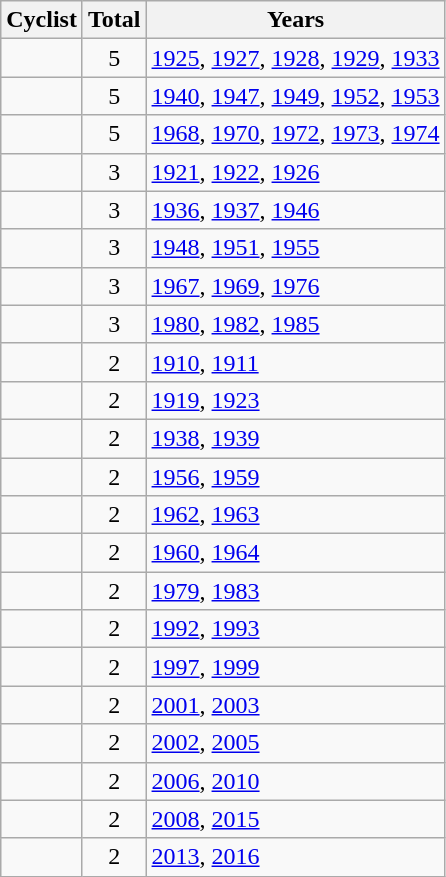<table class="sortable wikitable">
<tr>
<th>Cyclist</th>
<th>Total</th>
<th class="unsortable">Years</th>
</tr>
<tr>
<td></td>
<td align=center>5</td>
<td><a href='#'>1925</a>, <a href='#'>1927</a>, <a href='#'>1928</a>, <a href='#'>1929</a>, <a href='#'>1933</a></td>
</tr>
<tr>
<td></td>
<td align=center>5</td>
<td><a href='#'>1940</a>, <a href='#'>1947</a>, <a href='#'>1949</a>, <a href='#'>1952</a>, <a href='#'>1953</a></td>
</tr>
<tr>
<td></td>
<td align=center>5</td>
<td><a href='#'>1968</a>, <a href='#'>1970</a>, <a href='#'>1972</a>, <a href='#'>1973</a>, <a href='#'>1974</a></td>
</tr>
<tr>
<td></td>
<td align=center>3</td>
<td><a href='#'>1921</a>, <a href='#'>1922</a>, <a href='#'>1926</a></td>
</tr>
<tr>
<td></td>
<td align=center>3</td>
<td><a href='#'>1936</a>, <a href='#'>1937</a>, <a href='#'>1946</a></td>
</tr>
<tr>
<td></td>
<td align=center>3</td>
<td><a href='#'>1948</a>, <a href='#'>1951</a>, <a href='#'>1955</a></td>
</tr>
<tr>
<td></td>
<td align=center>3</td>
<td><a href='#'>1967</a>, <a href='#'>1969</a>, <a href='#'>1976</a></td>
</tr>
<tr>
<td></td>
<td align=center>3</td>
<td><a href='#'>1980</a>, <a href='#'>1982</a>, <a href='#'>1985</a></td>
</tr>
<tr>
<td></td>
<td align=center>2</td>
<td><a href='#'>1910</a>, <a href='#'>1911</a></td>
</tr>
<tr>
<td></td>
<td align=center>2</td>
<td><a href='#'>1919</a>, <a href='#'>1923</a></td>
</tr>
<tr>
<td></td>
<td align=center>2</td>
<td><a href='#'>1938</a>, <a href='#'>1939</a></td>
</tr>
<tr>
<td></td>
<td align=center>2</td>
<td><a href='#'>1956</a>, <a href='#'>1959</a></td>
</tr>
<tr>
<td></td>
<td align=center>2</td>
<td><a href='#'>1962</a>, <a href='#'>1963</a></td>
</tr>
<tr>
<td></td>
<td align=center>2</td>
<td><a href='#'>1960</a>, <a href='#'>1964</a></td>
</tr>
<tr>
<td></td>
<td align=center>2</td>
<td><a href='#'>1979</a>, <a href='#'>1983</a></td>
</tr>
<tr>
<td></td>
<td align=center>2</td>
<td><a href='#'>1992</a>, <a href='#'>1993</a></td>
</tr>
<tr>
<td></td>
<td align=center>2</td>
<td><a href='#'>1997</a>, <a href='#'>1999</a></td>
</tr>
<tr>
<td></td>
<td align=center>2</td>
<td><a href='#'>2001</a>, <a href='#'>2003</a></td>
</tr>
<tr>
<td></td>
<td align=center>2</td>
<td><a href='#'>2002</a>, <a href='#'>2005</a></td>
</tr>
<tr>
<td></td>
<td align=center>2</td>
<td><a href='#'>2006</a>, <a href='#'>2010</a></td>
</tr>
<tr>
<td></td>
<td align=center>2</td>
<td><a href='#'>2008</a>, <a href='#'>2015</a></td>
</tr>
<tr>
<td></td>
<td align=center>2</td>
<td><a href='#'>2013</a>, <a href='#'>2016</a></td>
</tr>
</table>
